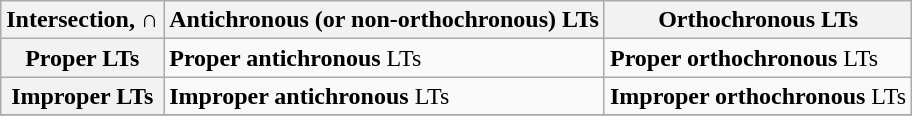<table class="wikitable">
<tr>
<th>Intersection, ∩</th>
<th><strong>Antichronous</strong> (or non-orthochronous) LTs<br></th>
<th><strong>Orthochronous</strong> LTs<br></th>
</tr>
<tr>
<th><strong>Proper</strong> LTs<br></th>
<td><strong>Proper antichronous</strong> LTs<br></td>
<td><strong>Proper orthochronous</strong> LTs<br></td>
</tr>
<tr>
<th><strong>Improper</strong> LTs<br></th>
<td><strong>Improper antichronous</strong> LTs<br></td>
<td><strong>Improper orthochronous</strong> LTs<br></td>
</tr>
<tr>
</tr>
</table>
